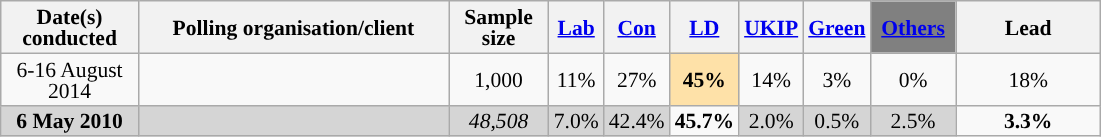<table class="wikitable sortable" style="text-align:center;font-size:90%;line-height:14px">
<tr>
<th ! style="width:85px;">Date(s)<br>conducted</th>
<th style="width:200px;">Polling organisation/client</th>
<th class="unsortable" style="width:60px;">Sample size</th>
<th class="unsortable" style="background:"><a href='#'><span>Lab</span></a></th>
<th class="unsortable" style="background:"><a href='#'><span>Con</span></a></th>
<th class="unsortable" style="background:"><a href='#'><span>LD</span></a></th>
<th class="unsortable" style="background:"><a href='#'><span>UKIP</span></a></th>
<th class="unsortable" style="background:"><a href='#'><span>Green</span></a></th>
<th class="unsortable" style="background:gray; width:50px;"><a href='#'><span>Others</span></a></th>
<th class="unsortable" style="width:90px;">Lead</th>
</tr>
<tr>
<td>6-16 August 2014</td>
<td></td>
<td>1,000</td>
<td>11%</td>
<td>27%</td>
<td style="background:#FEE1A8"><strong>45%</strong></td>
<td>14%</td>
<td>3%</td>
<td>0%</td>
<td style="background:">18%</td>
</tr>
<tr>
<td style="background:#D5D5D5"><strong>6 May 2010</strong></td>
<td style="background:#D5D5D5"></td>
<td style="background:#D5D5D5"><em>48,508</em></td>
<td style="background:#D5D5D5">7.0%</td>
<td style="background:#D5D5D5">42.4%</td>
<td style="background:"><strong>45.7%</strong></td>
<td style="background:#D5D5D5">2.0%</td>
<td style="background:#D5D5D5">0.5%</td>
<td style="background:#D5D5D5">2.5%</td>
<td style="background:"><strong>3.3% </strong></td>
</tr>
</table>
